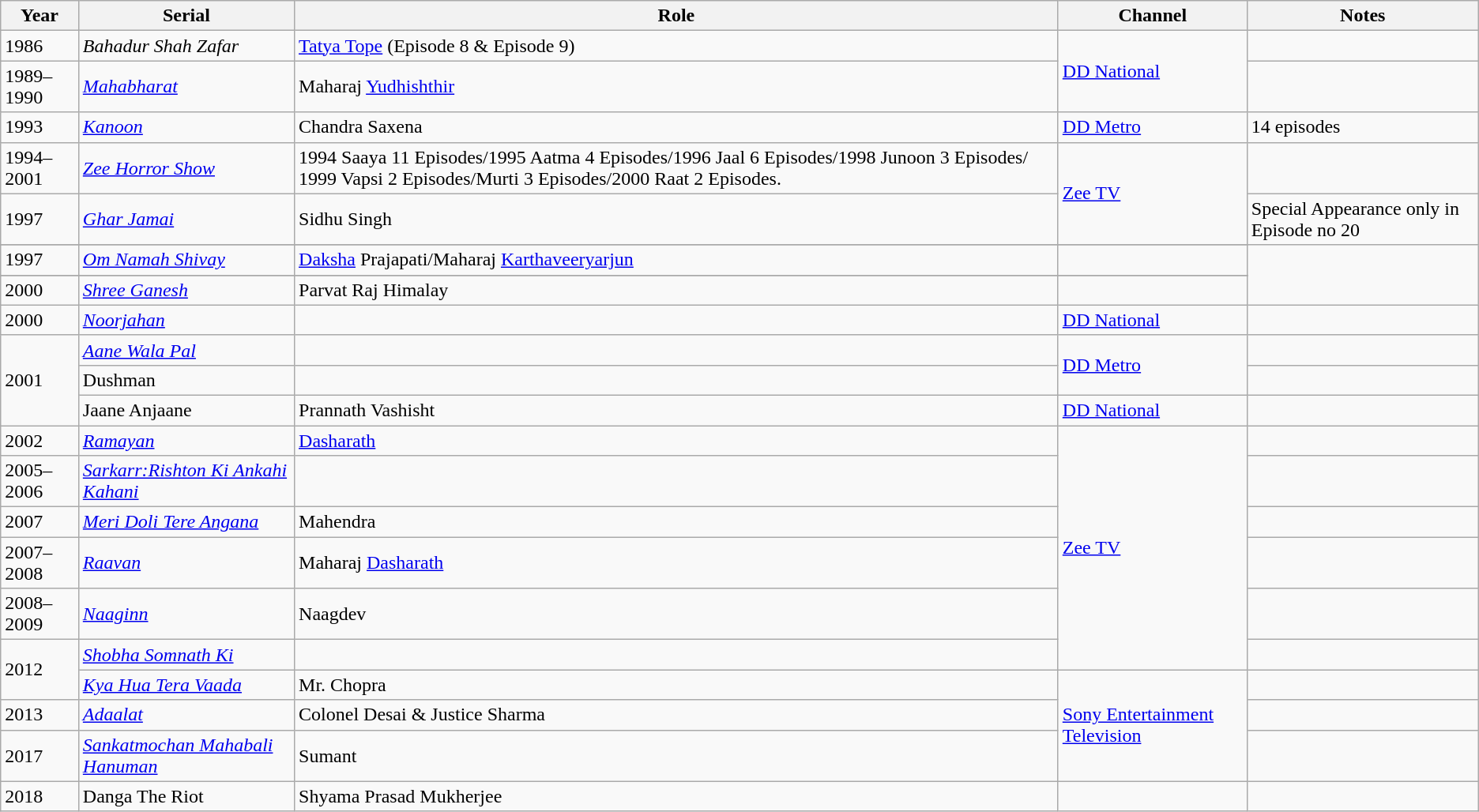<table class="wikitable sortable">
<tr>
<th>Year</th>
<th>Serial</th>
<th>Role</th>
<th>Channel</th>
<th>Notes</th>
</tr>
<tr>
<td>1986</td>
<td><em>Bahadur Shah Zafar</em></td>
<td><a href='#'>Tatya Tope</a> (Episode 8 & Episode 9)</td>
<td rowspan = "2"><a href='#'>DD National</a></td>
<td></td>
</tr>
<tr>
<td>1989–1990</td>
<td><em><a href='#'>Mahabharat</a></em></td>
<td>Maharaj <a href='#'>Yudhishthir</a></td>
<td></td>
</tr>
<tr>
<td>1993</td>
<td><em><a href='#'>Kanoon</a></em></td>
<td>Chandra Saxena</td>
<td><a href='#'>DD Metro</a></td>
<td>14 episodes</td>
</tr>
<tr>
<td>1994–2001</td>
<td><em><a href='#'>Zee Horror Show</a></em></td>
<td>1994 Saaya 11 Episodes/1995 Aatma 4 Episodes/1996 Jaal 6 Episodes/1998 Junoon 3 Episodes/ 1999 Vapsi 2 Episodes/Murti 3 Episodes/2000 Raat 2 Episodes.</td>
<td rowspan="2"><a href='#'>Zee TV</a></td>
<td></td>
</tr>
<tr>
<td>1997</td>
<td><em><a href='#'>Ghar Jamai</a></em></td>
<td>Sidhu Singh</td>
<td>Special Appearance only in Episode no 20</td>
</tr>
<tr>
</tr>
<tr>
<td>1997</td>
<td><em><a href='#'>Om Namah Shivay</a></em></td>
<td><a href='#'>Daksha</a> Prajapati/Maharaj <a href='#'>Karthaveeryarjun</a></td>
<td></td>
</tr>
<tr>
</tr>
<tr>
<td>2000</td>
<td><em><a href='#'>Shree Ganesh</a></em></td>
<td>Parvat Raj Himalay</td>
<td></td>
</tr>
<tr>
<td>2000</td>
<td><em><a href='#'>Noorjahan</a></em></td>
<td></td>
<td><a href='#'>DD National</a></td>
<td></td>
</tr>
<tr>
<td Rowspan="3">2001</td>
<td><em><a href='#'>Aane Wala Pal</a></em></td>
<td></td>
<td rowspan="2"><a href='#'>DD Metro</a></td>
<td></td>
</tr>
<tr>
<td>Dushman</td>
<td></td>
<td></td>
</tr>
<tr>
<td>Jaane Anjaane</td>
<td>Prannath Vashisht</td>
<td><a href='#'>DD National</a></td>
<td></td>
</tr>
<tr>
<td>2002</td>
<td><em><a href='#'>Ramayan</a></em></td>
<td><a href='#'>Dasharath</a></td>
<td Rowspan="6"><a href='#'>Zee TV</a></td>
<td></td>
</tr>
<tr>
<td>2005–2006</td>
<td><em><a href='#'>Sarkarr:Rishton Ki Ankahi Kahani</a></em></td>
<td></td>
<td></td>
</tr>
<tr>
<td>2007</td>
<td><em><a href='#'>Meri Doli Tere Angana</a></em></td>
<td>Mahendra</td>
<td></td>
</tr>
<tr>
<td>2007–2008</td>
<td><em><a href='#'>Raavan</a></em></td>
<td>Maharaj <a href='#'>Dasharath</a></td>
<td></td>
</tr>
<tr>
<td>2008–2009</td>
<td><em><a href='#'>Naaginn</a></em></td>
<td>Naagdev</td>
<td></td>
</tr>
<tr>
<td Rowspan="2">2012</td>
<td><em><a href='#'>Shobha Somnath Ki</a></em></td>
<td></td>
<td></td>
</tr>
<tr>
<td><em><a href='#'>Kya Hua Tera Vaada</a></em></td>
<td>Mr. Chopra</td>
<td Rowspan="3"><a href='#'>Sony Entertainment Television</a></td>
<td></td>
</tr>
<tr>
<td>2013</td>
<td><em><a href='#'>Adaalat</a></em></td>
<td>Colonel Desai & Justice Sharma</td>
<td></td>
</tr>
<tr>
<td>2017</td>
<td><em><a href='#'>Sankatmochan Mahabali Hanuman</a></em></td>
<td>Sumant</td>
<td></td>
</tr>
<tr>
<td>2018</td>
<td>Danga The Riot</td>
<td>Shyama Prasad Mukherjee</td>
<td></td>
<td></td>
</tr>
</table>
